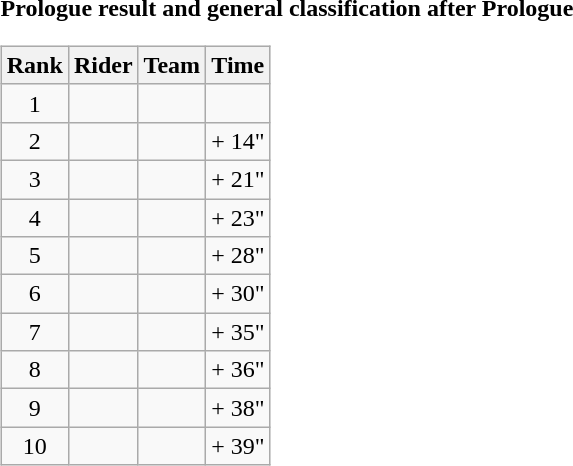<table>
<tr>
<td><strong>Prologue result and general classification after Prologue</strong><br><table class="wikitable">
<tr>
<th scope="col">Rank</th>
<th scope="col">Rider</th>
<th scope="col">Team</th>
<th scope="col">Time</th>
</tr>
<tr>
<td style="text-align:center;">1</td>
<td></td>
<td></td>
<td style="text-align:right;"></td>
</tr>
<tr>
<td style="text-align:center;">2</td>
<td></td>
<td></td>
<td style="text-align:right;">+ 14"</td>
</tr>
<tr>
<td style="text-align:center;">3</td>
<td></td>
<td></td>
<td style="text-align:right;">+ 21"</td>
</tr>
<tr>
<td style="text-align:center;">4</td>
<td></td>
<td></td>
<td style="text-align:right;">+ 23"</td>
</tr>
<tr>
<td style="text-align:center;">5</td>
<td></td>
<td></td>
<td style="text-align:right;">+ 28"</td>
</tr>
<tr>
<td style="text-align:center;">6</td>
<td></td>
<td></td>
<td style="text-align:right;">+ 30"</td>
</tr>
<tr>
<td style="text-align:center;">7</td>
<td></td>
<td></td>
<td style="text-align:right;">+ 35"</td>
</tr>
<tr>
<td style="text-align:center;">8</td>
<td></td>
<td></td>
<td style="text-align:right;">+ 36"</td>
</tr>
<tr>
<td style="text-align:center;">9</td>
<td></td>
<td></td>
<td style="text-align:right;">+ 38"</td>
</tr>
<tr>
<td style="text-align:center;">10</td>
<td></td>
<td></td>
<td style="text-align:right;">+ 39"</td>
</tr>
</table>
</td>
</tr>
</table>
